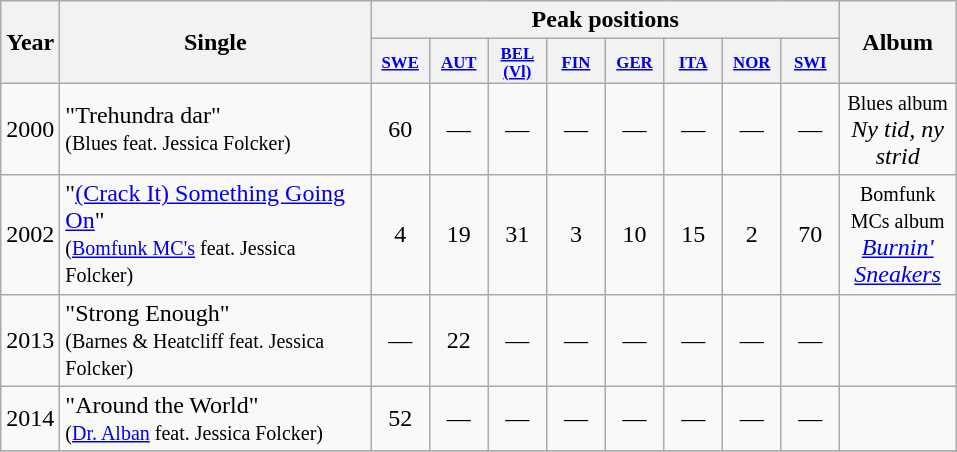<table class="wikitable">
<tr>
<th align="center" rowspan="2" width="10">Year</th>
<th align="center" rowspan="2" width="200">Single</th>
<th align="center" colspan="8" width="20">Peak positions</th>
<th align="center" rowspan="2" width="70">Album</th>
</tr>
<tr>
<th scope="col" style="width:3em;font-size:70%;"><a href='#'>SWE</a><br></th>
<th scope="col" style="width:3em;font-size:70%;"><a href='#'>AUT</a><br></th>
<th scope="col" style="width:3em;font-size:70%;"><a href='#'>BEL <br>(Vl)</a><br></th>
<th scope="col" style="width:3em;font-size:70%;"><a href='#'>FIN</a><br></th>
<th scope="col" style="width:3em;font-size:70%;"><a href='#'>GER</a><br></th>
<th scope="col" style="width:3em;font-size:70%;"><a href='#'>ITA</a><br></th>
<th scope="col" style="width:3em;font-size:70%;"><a href='#'>NOR</a><br></th>
<th scope="col" style="width:3em;font-size:70%;"><a href='#'>SWI</a><br></th>
</tr>
<tr>
<td style="text-align:center;" rowspan=1>2000</td>
<td>"Trehundra dar"<br><small>(Blues feat. Jessica Folcker)</small></td>
<td style="text-align:center;">60</td>
<td style="text-align:center;">—</td>
<td style="text-align:center;">—</td>
<td style="text-align:center;">—</td>
<td style="text-align:center;">—</td>
<td style="text-align:center;">—</td>
<td style="text-align:center;">—</td>
<td style="text-align:center;">—</td>
<td style="text-align:center;" rowspan=1><small>Blues album</small><br><em>Ny tid, ny strid</em></td>
</tr>
<tr>
<td style="text-align:center;" rowspan=1>2002</td>
<td>"<a href='#'>(Crack It) Something Going On</a>"<br><small>(<a href='#'>Bomfunk MC's</a> feat. Jessica Folcker)</small></td>
<td style="text-align:center;">4</td>
<td style="text-align:center;">19</td>
<td style="text-align:center;">31</td>
<td style="text-align:center;">3</td>
<td style="text-align:center;">10</td>
<td style="text-align:center;">15</td>
<td style="text-align:center;">2</td>
<td style="text-align:center;">70</td>
<td style="text-align:center;"><small>Bomfunk MCs album</small><br><em><a href='#'>Burnin' Sneakers</a></em></td>
</tr>
<tr>
<td style="text-align:center;" rowspan=1>2013</td>
<td>"Strong Enough"<br><small>(Barnes & Heatcliff feat. Jessica Folcker)</small></td>
<td style="text-align:center;">—</td>
<td style="text-align:center;">22</td>
<td style="text-align:center;">—</td>
<td style="text-align:center;">—</td>
<td style="text-align:center;">—</td>
<td style="text-align:center;">—</td>
<td style="text-align:center;">—</td>
<td style="text-align:center;">—</td>
<td style="text-align:center;" rowspan=1></td>
</tr>
<tr>
<td style="text-align:center;" rowspan=1>2014</td>
<td>"Around the World"<br><small>(<a href='#'>Dr. Alban</a> feat. Jessica Folcker)</small></td>
<td style="text-align:center;">52</td>
<td style="text-align:center;">—</td>
<td style="text-align:center;">—</td>
<td style="text-align:center;">—</td>
<td style="text-align:center;">—</td>
<td style="text-align:center;">—</td>
<td style="text-align:center;">—</td>
<td style="text-align:center;">—</td>
<td style="text-align:center;" rowspan=1></td>
</tr>
<tr>
</tr>
</table>
